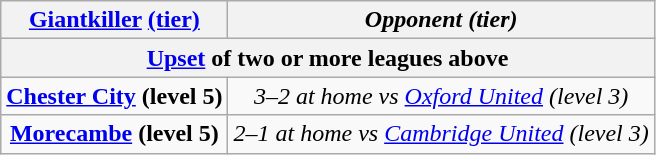<table class="wikitable" style="text-align:center;">
<tr>
<th scope="col"><a href='#'>Giantkiller</a> <a href='#'>(tier)</a></th>
<th scope="col"><em>Opponent (tier)</em></th>
</tr>
<tr>
<th colspan="2"><a href='#'>Upset</a> of two or more leagues above</th>
</tr>
<tr>
<td><strong> <a href='#'>Chester City</a> (level 5)</strong></td>
<td><em>3–2 at home vs <a href='#'>Oxford United</a> (level 3)</em></td>
</tr>
<tr>
<td><strong> <a href='#'>Morecambe</a> (level 5)</strong></td>
<td><em>2–1 at home vs <a href='#'>Cambridge United</a> (level 3)</em></td>
</tr>
</table>
